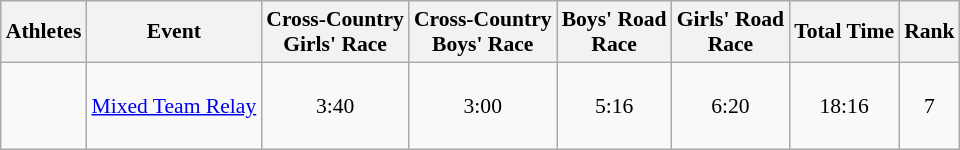<table class="wikitable" style="font-size:90%;">
<tr>
<th>Athletes</th>
<th>Event</th>
<th>Cross-Country<br>Girls' Race</th>
<th>Cross-Country<br>Boys' Race</th>
<th>Boys' Road<br>Race</th>
<th>Girls' Road<br>Race</th>
<th>Total Time</th>
<th>Rank</th>
</tr>
<tr align=center>
<td align=left><br><br><br></td>
<td align=left><a href='#'>Mixed Team Relay</a></td>
<td>3:40</td>
<td>3:00</td>
<td>5:16</td>
<td>6:20</td>
<td>18:16</td>
<td>7</td>
</tr>
</table>
